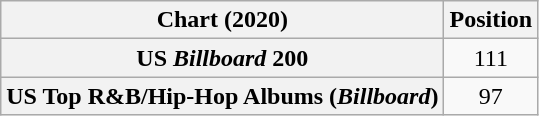<table class="wikitable sortable plainrowheaders" style="text-align:center">
<tr>
<th>Chart (2020)</th>
<th>Position</th>
</tr>
<tr>
<th scope="row">US <em>Billboard</em> 200</th>
<td>111</td>
</tr>
<tr>
<th scope="row">US Top R&B/Hip-Hop Albums (<em>Billboard</em>)</th>
<td>97</td>
</tr>
</table>
